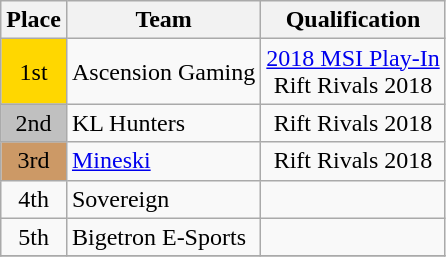<table class="wikitable" style="text-align:left">
<tr>
<th style="text-align:center"><strong>Place</strong></th>
<th style="text-align:center"><strong>Team</strong></th>
<th style="text-align:center"><strong>Qualification</strong></th>
</tr>
<tr>
<td style="text-align:center; background:gold;">1st</td>
<td> Ascension Gaming</td>
<td style="text-align:center"><a href='#'>2018 MSI Play-In</a> <br> Rift Rivals 2018</td>
</tr>
<tr>
<td style="text-align:center; background:silver;">2nd</td>
<td> KL Hunters</td>
<td style="text-align:center">Rift Rivals 2018</td>
</tr>
<tr>
<td style="text-align:center; background:#c96;">3rd</td>
<td> <a href='#'>Mineski</a></td>
<td style="text-align:center">Rift Rivals 2018</td>
</tr>
<tr>
<td style="text-align:center">4th</td>
<td> Sovereign</td>
<td style="text-align:center"></td>
</tr>
<tr>
<td style="text-align:center">5th</td>
<td> Bigetron E-Sports</td>
<td style="text-align:center"></td>
</tr>
<tr>
</tr>
</table>
